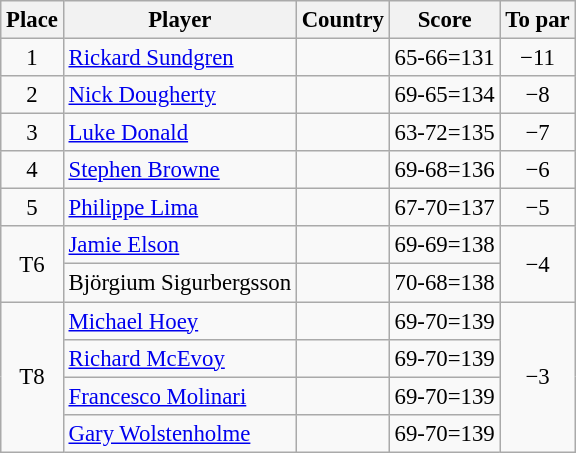<table class="wikitable" style="font-size:95%;">
<tr>
<th>Place</th>
<th>Player</th>
<th>Country</th>
<th>Score</th>
<th>To par</th>
</tr>
<tr>
<td align=center>1</td>
<td><a href='#'>Rickard Sundgren</a></td>
<td></td>
<td align=center>65-66=131</td>
<td align="center">−11</td>
</tr>
<tr>
<td align=center>2</td>
<td><a href='#'>Nick Dougherty</a></td>
<td></td>
<td align=center>69-65=134</td>
<td align="center">−8</td>
</tr>
<tr>
<td align="center">3</td>
<td><a href='#'>Luke Donald</a></td>
<td></td>
<td align=center>63-72=135</td>
<td align="center">−7</td>
</tr>
<tr>
<td align="center">4</td>
<td><a href='#'>Stephen Browne</a></td>
<td></td>
<td align="center">69-68=136</td>
<td align="center">−6</td>
</tr>
<tr>
<td align="center">5</td>
<td><a href='#'>Philippe Lima</a></td>
<td></td>
<td>67-70=137</td>
<td align="center">−5</td>
</tr>
<tr>
<td rowspan="2" align="center">T6</td>
<td><a href='#'>Jamie Elson</a></td>
<td></td>
<td>69-69=138</td>
<td rowspan="2" align="center">−4</td>
</tr>
<tr>
<td>Björgium Sigurbergsson</td>
<td></td>
<td>70-68=138</td>
</tr>
<tr>
<td rowspan="4" align=center>T8</td>
<td><a href='#'>Michael Hoey</a></td>
<td></td>
<td>69-70=139</td>
<td rowspan="4" align=center>−3</td>
</tr>
<tr>
<td><a href='#'>Richard McEvoy</a></td>
<td></td>
<td>69-70=139</td>
</tr>
<tr>
<td><a href='#'>Francesco Molinari</a></td>
<td></td>
<td>69-70=139</td>
</tr>
<tr>
<td><a href='#'>Gary Wolstenholme</a></td>
<td></td>
<td>69-70=139</td>
</tr>
</table>
